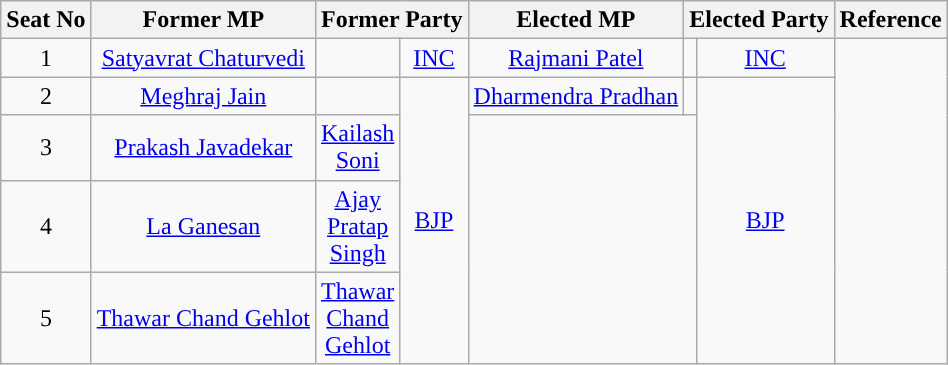<table class="wikitable">
<tr>
<th>Seat No</th>
<th>Former MP</th>
<th colspan=2>Former Party</th>
<th>Elected MP</th>
<th colspan=2>Elected Party</th>
<th>Reference</th>
</tr>
<tr style="text-align:center;">
<td>1</td>
<td><a href='#'>Satyavrat Chaturvedi</a></td>
<td width="1px"></td>
<td><a href='#'>INC</a></td>
<td><a href='#'>Rajmani Patel</a></td>
<td width="1px"></td>
<td><a href='#'>INC</a></td>
<td rowspan=5></td>
</tr>
<tr style="text-align:center;">
<td>2</td>
<td><a href='#'>Meghraj Jain</a></td>
<td width="1px"></td>
<td rowspan=4><a href='#'>BJP</a></td>
<td><a href='#'>Dharmendra Pradhan</a></td>
<td width="1px"></td>
<td rowspan=4><a href='#'>BJP</a></td>
</tr>
<tr style="text-align:center;">
<td>3</td>
<td><a href='#'>Prakash Javadekar</a></td>
<td><a href='#'>Kailash Soni</a></td>
</tr>
<tr style="text-align:center;">
<td>4</td>
<td><a href='#'>La Ganesan</a></td>
<td><a href='#'>Ajay Pratap Singh</a></td>
</tr>
<tr style="text-align:center;">
<td>5</td>
<td><a href='#'>Thawar Chand Gehlot</a></td>
<td><a href='#'>Thawar Chand Gehlot</a></td>
</tr>
</table>
